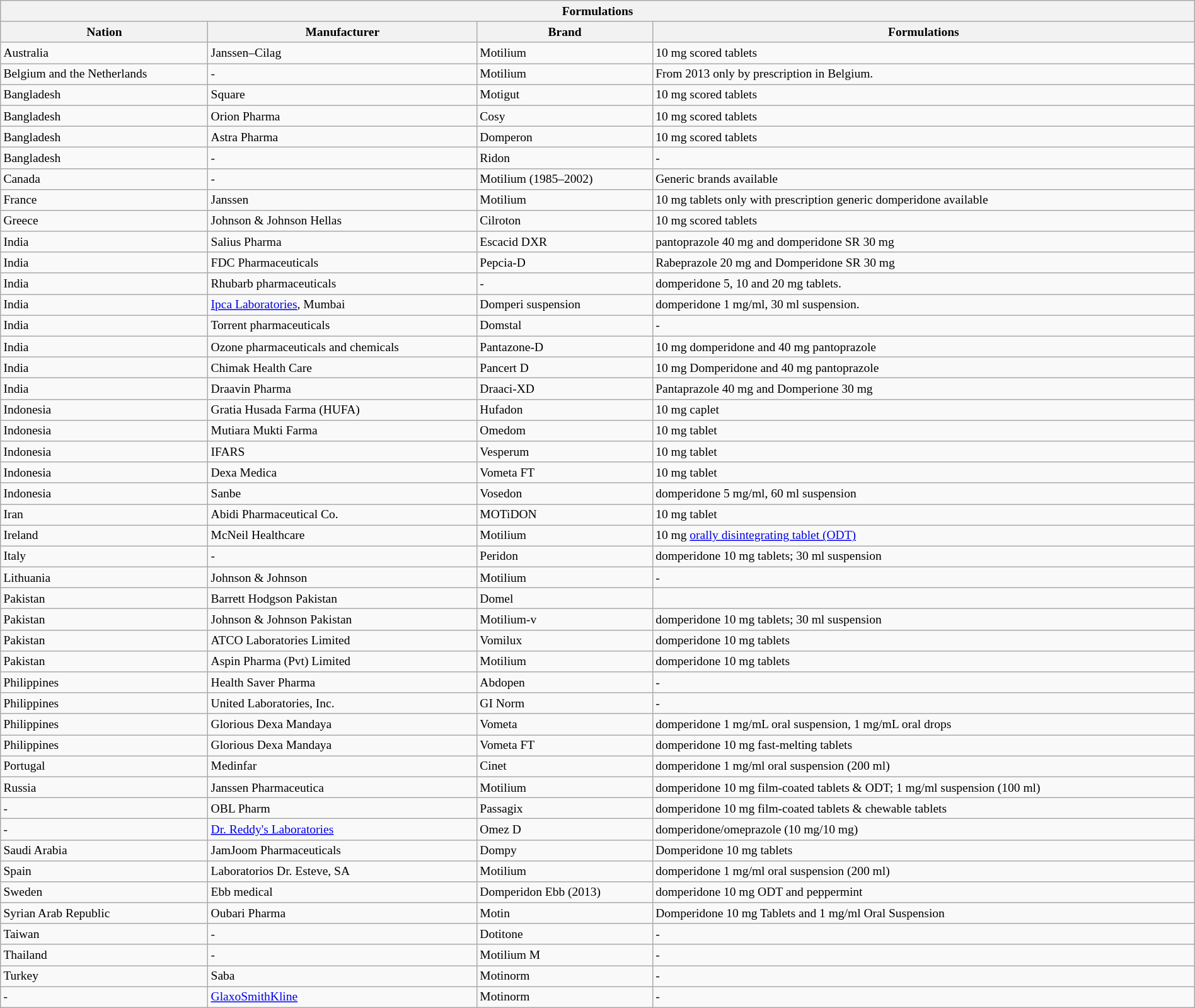<table class="wikitable collapsible collapsed" style="font-size:small; width:100%;">
<tr>
<th colspan="4">Formulations</th>
</tr>
<tr>
<th>Nation</th>
<th>Manufacturer</th>
<th>Brand</th>
<th>Formulations</th>
</tr>
<tr>
<td>Australia</td>
<td>Janssen–Cilag</td>
<td>Motilium</td>
<td>10 mg scored tablets</td>
</tr>
<tr>
<td>Belgium and the Netherlands</td>
<td>-</td>
<td>Motilium</td>
<td>From 2013 only by prescription in Belgium.</td>
</tr>
<tr>
<td>Bangladesh</td>
<td>Square</td>
<td>Motigut</td>
<td>10 mg scored tablets</td>
</tr>
<tr>
<td>Bangladesh</td>
<td>Orion Pharma</td>
<td>Cosy</td>
<td>10 mg scored tablets</td>
</tr>
<tr>
<td>Bangladesh</td>
<td>Astra Pharma</td>
<td>Domperon</td>
<td>10 mg scored tablets</td>
</tr>
<tr>
<td>Bangladesh</td>
<td>-</td>
<td>Ridon</td>
<td>-</td>
</tr>
<tr>
<td>Canada</td>
<td>-</td>
<td>Motilium (1985–2002)</td>
<td>Generic brands available</td>
</tr>
<tr>
<td>France</td>
<td>Janssen</td>
<td>Motilium</td>
<td>10 mg tablets only with prescription generic domperidone available</td>
</tr>
<tr>
<td>Greece</td>
<td>Johnson & Johnson Hellas</td>
<td>Cilroton</td>
<td>10 mg scored tablets</td>
</tr>
<tr>
<td>India</td>
<td>Salius Pharma</td>
<td>Escacid DXR</td>
<td>pantoprazole 40 mg and domperidone SR 30 mg</td>
</tr>
<tr>
<td>India</td>
<td>FDC Pharmaceuticals</td>
<td>Pepcia-D</td>
<td>Rabeprazole 20 mg and Domperidone SR 30 mg</td>
</tr>
<tr>
<td>India</td>
<td>Rhubarb pharmaceuticals</td>
<td>-</td>
<td>domperidone 5, 10 and 20 mg tablets.</td>
</tr>
<tr>
<td>India</td>
<td><a href='#'>Ipca Laboratories</a>, Mumbai</td>
<td>Domperi suspension</td>
<td>domperidone 1 mg/ml, 30 ml suspension.</td>
</tr>
<tr>
<td>India</td>
<td>Torrent pharmaceuticals</td>
<td>Domstal</td>
<td>-</td>
</tr>
<tr>
<td>India</td>
<td>Ozone pharmaceuticals and chemicals</td>
<td>Pantazone-D</td>
<td>10 mg domperidone and 40 mg pantoprazole</td>
</tr>
<tr>
<td>India</td>
<td>Chimak Health Care</td>
<td>Pancert D</td>
<td>10 mg Domperidone and 40 mg pantoprazole</td>
</tr>
<tr>
<td>India</td>
<td>Draavin Pharma</td>
<td>Draaci-XD</td>
<td>Pantaprazole 40 mg and Domperione 30 mg</td>
</tr>
<tr>
<td>Indonesia</td>
<td>Gratia Husada Farma (HUFA)</td>
<td>Hufadon</td>
<td>10 mg caplet</td>
</tr>
<tr>
<td>Indonesia</td>
<td>Mutiara Mukti Farma</td>
<td>Omedom</td>
<td>10 mg tablet</td>
</tr>
<tr>
<td>Indonesia</td>
<td>IFARS</td>
<td>Vesperum</td>
<td>10 mg tablet</td>
</tr>
<tr>
<td>Indonesia</td>
<td>Dexa Medica</td>
<td>Vometa FT</td>
<td>10 mg tablet</td>
</tr>
<tr>
<td>Indonesia</td>
<td>Sanbe</td>
<td>Vosedon</td>
<td>domperidone 5 mg/ml, 60 ml suspension</td>
</tr>
<tr>
<td>Iran</td>
<td>Abidi Pharmaceutical Co.</td>
<td>MOTiDON</td>
<td>10 mg tablet</td>
</tr>
<tr>
<td>Ireland</td>
<td>McNeil Healthcare</td>
<td>Motilium</td>
<td>10 mg <a href='#'>orally disintegrating tablet (ODT)</a></td>
</tr>
<tr>
<td>Italy</td>
<td>-</td>
<td>Peridon</td>
<td>domperidone 10 mg tablets; 30 ml suspension</td>
</tr>
<tr>
<td>Lithuania</td>
<td>Johnson & Johnson</td>
<td>Motilium</td>
<td>-</td>
</tr>
<tr>
<td>Pakistan</td>
<td>Barrett Hodgson Pakistan</td>
<td>Domel</td>
<td></td>
</tr>
<tr>
<td>Pakistan</td>
<td>Johnson & Johnson Pakistan</td>
<td>Motilium-v</td>
<td>domperidone 10 mg tablets; 30 ml suspension</td>
</tr>
<tr>
<td>Pakistan</td>
<td>ATCO Laboratories Limited</td>
<td>Vomilux</td>
<td>domperidone 10 mg tablets</td>
</tr>
<tr>
<td>Pakistan</td>
<td>Aspin Pharma (Pvt) Limited</td>
<td>Motilium</td>
<td>domperidone 10 mg tablets</td>
</tr>
<tr>
<td>Philippines</td>
<td>Health Saver Pharma</td>
<td>Abdopen</td>
<td>-</td>
</tr>
<tr>
<td>Philippines</td>
<td>United Laboratories, Inc.</td>
<td>GI Norm</td>
<td>-</td>
</tr>
<tr>
<td>Philippines</td>
<td>Glorious Dexa Mandaya</td>
<td>Vometa</td>
<td>domperidone 1 mg/mL oral suspension, 1 mg/mL oral drops</td>
</tr>
<tr>
<td>Philippines</td>
<td>Glorious Dexa Mandaya</td>
<td>Vometa FT</td>
<td>domperidone 10 mg fast-melting tablets</td>
</tr>
<tr>
<td>Portugal</td>
<td>Medinfar</td>
<td>Cinet</td>
<td>domperidone 1 mg/ml oral suspension (200 ml)</td>
</tr>
<tr>
<td>Russia</td>
<td>Janssen Pharmaceutica</td>
<td>Motilium</td>
<td>domperidone 10 mg film-coated tablets & ODT; 1 mg/ml suspension (100 ml)</td>
</tr>
<tr>
<td>-</td>
<td>OBL Pharm</td>
<td>Passagix</td>
<td>domperidone 10 mg film-coated tablets & chewable tablets</td>
</tr>
<tr>
<td>-</td>
<td><a href='#'>Dr. Reddy's Laboratories</a></td>
<td>Omez D</td>
<td>domperidone/omeprazole (10 mg/10 mg)</td>
</tr>
<tr>
<td>Saudi Arabia</td>
<td>JamJoom Pharmaceuticals</td>
<td>Dompy</td>
<td>Domperidone 10 mg tablets</td>
</tr>
<tr>
<td>Spain</td>
<td>Laboratorios Dr. Esteve, SA</td>
<td>Motilium</td>
<td>domperidone 1 mg/ml oral suspension (200 ml)</td>
</tr>
<tr>
<td>Sweden</td>
<td>Ebb medical</td>
<td>Domperidon Ebb (2013)</td>
<td>domperidone 10 mg ODT and peppermint</td>
</tr>
<tr>
<td>Syrian Arab Republic</td>
<td>Oubari Pharma</td>
<td>Motin</td>
<td>Domperidone 10 mg Tablets and 1 mg/ml Oral Suspension</td>
</tr>
<tr>
<td>Taiwan</td>
<td>-</td>
<td>Dotitone</td>
<td>-</td>
</tr>
<tr>
<td>Thailand</td>
<td>-</td>
<td>Motilium M</td>
<td>-</td>
</tr>
<tr>
<td>Turkey</td>
<td>Saba</td>
<td>Motinorm</td>
<td>-</td>
</tr>
<tr>
<td>-</td>
<td><a href='#'>GlaxoSmithKline</a></td>
<td>Motinorm</td>
<td>-</td>
</tr>
</table>
